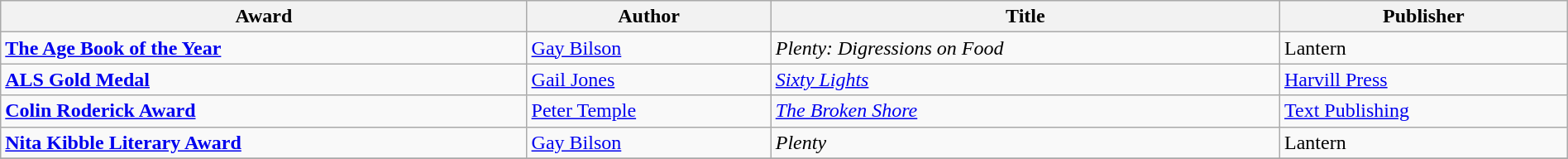<table class="wikitable" width=100%>
<tr>
<th>Award</th>
<th>Author</th>
<th>Title</th>
<th>Publisher</th>
</tr>
<tr>
<td><strong><a href='#'>The Age Book of the Year</a></strong></td>
<td><a href='#'>Gay Bilson</a></td>
<td><em>Plenty: Digressions on Food</em></td>
<td>Lantern</td>
</tr>
<tr>
<td><strong><a href='#'>ALS Gold Medal</a></strong></td>
<td><a href='#'>Gail Jones</a></td>
<td><em><a href='#'>Sixty Lights</a></em></td>
<td><a href='#'>Harvill Press</a></td>
</tr>
<tr>
<td><strong><a href='#'>Colin Roderick Award</a></strong></td>
<td><a href='#'>Peter Temple</a></td>
<td><em><a href='#'>The Broken Shore</a></em></td>
<td><a href='#'>Text Publishing</a></td>
</tr>
<tr>
<td><strong><a href='#'>Nita Kibble Literary Award</a></strong></td>
<td><a href='#'>Gay Bilson</a></td>
<td><em>Plenty</em></td>
<td>Lantern</td>
</tr>
<tr>
</tr>
</table>
